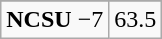<table class="wikitable">
<tr align="center">
</tr>
<tr align="center">
<td><strong>NCSU</strong> −7</td>
<td>63.5</td>
</tr>
</table>
